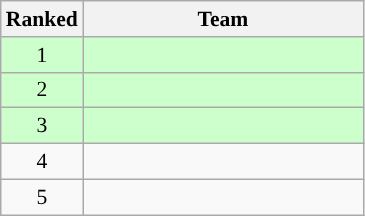<table class="wikitable" style="text-align:center; font-size:90%">
<tr>
<th width=40>Ranked</th>
<th width=180>Team</th>
</tr>
<tr bgcolor="ccffcc">
<td style="text-align:center">1</td>
<td style="text-align:left"></td>
</tr>
<tr bgcolor="ccffcc">
<td style="text-align:center">2</td>
<td style="text-align:left"></td>
</tr>
<tr bgcolor="ccffcc">
<td style="text-align:center">3</td>
<td style="text-align:left"></td>
</tr>
<tr>
<td style="text-align:center">4</td>
<td style="text-align:left"></td>
</tr>
<tr>
<td style="text-align:center">5</td>
<td style="text-align:left"></td>
</tr>
</table>
